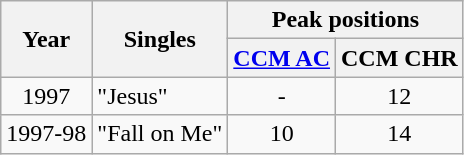<table class="wikitable">
<tr>
<th rowspan="2">Year</th>
<th rowspan="2">Singles</th>
<th colspan="2">Peak positions</th>
</tr>
<tr>
<th><a href='#'>CCM AC</a><br></th>
<th>CCM CHR<br></th>
</tr>
<tr>
<td align="center">1997</td>
<td>"Jesus"</td>
<td align="center">-</td>
<td align="center">12</td>
</tr>
<tr>
<td>1997-98</td>
<td>"Fall on Me"</td>
<td align="center">10</td>
<td align="center">14</td>
</tr>
</table>
